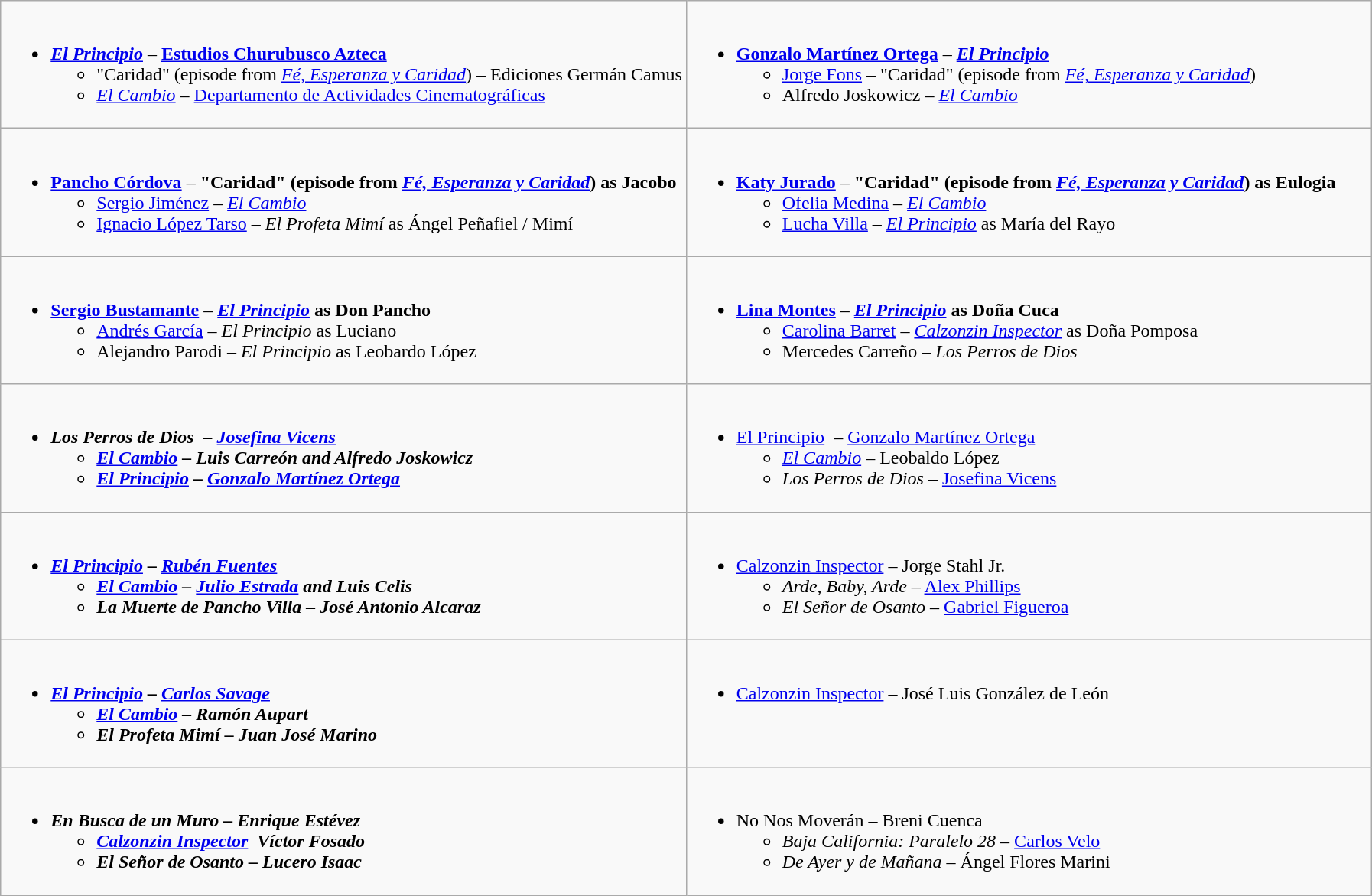<table class=wikitable>
<tr>
<td style="vertical-align:top; width:50%;"><br><ul><li><strong><em><a href='#'>El Principio</a></em></strong> – <strong><a href='#'>Estudios Churubusco Azteca</a></strong><ul><li>"Caridad" (episode from <em><a href='#'>Fé, Esperanza y Caridad</a></em>) – Ediciones Germán Camus</li><li><em><a href='#'>El Cambio</a></em> – <a href='#'>Departamento de Actividades Cinematográficas</a></li></ul></li></ul></td>
<td style="vertical-align:top; width:50%;"><br><ul><li><strong><a href='#'>Gonzalo Martínez Ortega</a></strong> – <strong><em><a href='#'>El Principio</a></em></strong><ul><li><a href='#'>Jorge Fons</a> – "Caridad" (episode from <em><a href='#'>Fé, Esperanza y Caridad</a></em>)</li><li>Alfredo Joskowicz – <em><a href='#'>El Cambio</a></em></li></ul></li></ul></td>
</tr>
<tr>
<td style="vertical-align:top; width:50%;"><br><ul><li><strong><a href='#'>Pancho Córdova</a></strong> – <strong>"Caridad" (episode from <em><a href='#'>Fé, Esperanza y Caridad</a></em>)</strong> <strong>as Jacobo</strong><ul><li><a href='#'>Sergio Jiménez</a> – <em><a href='#'>El Cambio</a></em></li><li><a href='#'>Ignacio López Tarso</a> – <em>El Profeta Mimí</em> as Ángel Peñafiel / Mimí</li></ul></li></ul></td>
<td style="vertical-align:top; width:50%;"><br><ul><li><strong><a href='#'>Katy Jurado</a></strong> – <strong>"Caridad" (episode from <em><a href='#'>Fé, Esperanza y Caridad</a></em>)</strong> <strong>as Eulogia</strong><ul><li><a href='#'>Ofelia Medina</a> – <em><a href='#'>El Cambio</a></em></li><li><a href='#'>Lucha Villa</a> – <em><a href='#'>El Principio</a></em> as María del Rayo</li></ul></li></ul></td>
</tr>
<tr>
<td style="vertical-align:top; width:50%;"><br><ul><li><strong><a href='#'>Sergio Bustamante</a></strong> – <strong><em><a href='#'>El Principio</a></em></strong> <strong>as Don Pancho</strong><ul><li><a href='#'>Andrés García</a> – <em>El Principio</em> as Luciano</li><li>Alejandro Parodi – <em>El Principio</em> as Leobardo López</li></ul></li></ul></td>
<td style="vertical-align:top; width:50%;"><br><ul><li><strong><a href='#'>Lina Montes</a></strong> – <strong><em><a href='#'>El Principio</a></em></strong> <strong>as Doña Cuca</strong><ul><li><a href='#'>Carolina Barret</a> – <em><a href='#'>Calzonzin Inspector</a></em> as Doña Pomposa</li><li>Mercedes Carreño – <em>Los Perros de Dios</em></li></ul></li></ul></td>
</tr>
<tr>
<td style="vertical-align:top; width:50%;"><br><ul><li><strong><em>Los Perros de Dios<em>  – <a href='#'>Josefina Vicens</a><strong><ul><li></em><a href='#'>El Cambio</a><em> – Luis Carreón and Alfredo Joskowicz</li><li></em><a href='#'>El Principio</a><em> – <a href='#'>Gonzalo Martínez Ortega</a></li></ul></li></ul></td>
<td style="vertical-align:top; width:50%;"><br><ul><li></em></strong><a href='#'>El Principio</a></em>  – <a href='#'>Gonzalo Martínez Ortega</a></strong><ul><li><em><a href='#'>El Cambio</a></em> – Leobaldo López</li><li><em>Los Perros de Dios</em> – <a href='#'>Josefina Vicens</a></li></ul></li></ul></td>
</tr>
<tr>
<td valign="top"><br><ul><li><strong><em><a href='#'>El Principio</a><em> – <a href='#'>Rubén Fuentes</a><strong><ul><li></em><a href='#'>El Cambio</a><em> – <a href='#'>Julio Estrada</a> and Luis Celis</li><li></em>La Muerte de Pancho Villa<em> – José Antonio Alcaraz</li></ul></li></ul></td>
<td valign="top"><br><ul><li></em></strong><a href='#'>Calzonzin Inspector</a></em> – Jorge Stahl Jr.</strong><ul><li><em>Arde, Baby, Arde</em> – <a href='#'>Alex Phillips</a></li><li><em>El Señor de Osanto</em> – <a href='#'>Gabriel Figueroa</a></li></ul></li></ul></td>
</tr>
<tr>
<td valign="top"><br><ul><li><strong><em><a href='#'>El Principio</a><em> – <a href='#'>Carlos Savage</a><strong><ul><li></em><a href='#'>El Cambio</a><em> – Ramón Aupart</li><li></em>El Profeta Mimí<em> – Juan José Marino</li></ul></li></ul></td>
<td valign="top"><br><ul><li></em></strong><a href='#'>Calzonzin Inspector</a></em> – José Luis González de León</strong></li></ul></td>
</tr>
<tr>
<td valign="top"><br><ul><li><strong><em>En Busca de un Muro<em> – Enrique Estévez<strong><ul><li></em><a href='#'>Calzonzin Inspector</a><em>  Víctor Fosado</li><li></em>El Señor de Osanto<em> – Lucero Isaac</li></ul></li></ul></td>
<td valign="top"><br><ul><li></em></strong>No Nos Moverán</em> – Breni Cuenca</strong><ul><li><em>Baja California: Paralelo 28</em> – <a href='#'>Carlos Velo</a></li><li><em>De Ayer y de Mañana</em> – Ángel Flores Marini</li></ul></li></ul></td>
</tr>
</table>
